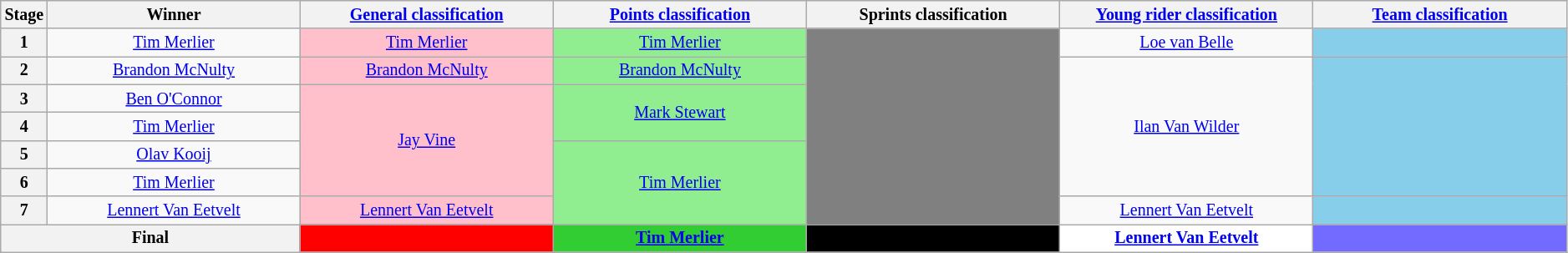<table class="wikitable" style="text-align: center; font-size:smaller;">
<tr style="background:#efefef;">
<th style="width:1%;">Stage</th>
<th style="width:16.5%;">Winner</th>
<th style="width:16.5%;"><a href='#'>General classification</a><br></th>
<th style="width:16.5%;"><a href='#'>Points classification</a><br></th>
<th style="width:16.5%;">Sprints classification<br></th>
<th style="width:16.5%;"><a href='#'>Young rider classification</a><br></th>
<th style="width:16.5%;"><a href='#'>Team classification</a></th>
</tr>
<tr>
<th>1</th>
<td><a href='#'>Tim Merlier</a></td>
<td style="background:pink;"><a href='#'>Tim Merlier</a></td>
<td style="background:lightgreen;"><a href='#'>Tim Merlier</a></td>
<td style="background:grey;" rowspan="7"></td>
<td style="background:offwhite;"><a href='#'>Loe van Belle</a></td>
<td style="background:skyblue;"></td>
</tr>
<tr>
<th>2</th>
<td><a href='#'>Brandon McNulty</a></td>
<td style="background:pink;"><a href='#'>Brandon McNulty</a></td>
<td style="background:lightgreen;"><a href='#'>Brandon McNulty</a></td>
<td style="background:offwhite;" rowspan="5"><a href='#'>Ilan Van Wilder</a></td>
<td style="background:skyblue;" rowspan="5"></td>
</tr>
<tr>
<th>3</th>
<td><a href='#'>Ben O'Connor</a></td>
<td style="background:pink;" rowspan="4"><a href='#'>Jay Vine</a></td>
<td style="background:lightgreen;" rowspan="2"><a href='#'>Mark Stewart</a></td>
</tr>
<tr>
<th>4</th>
<td><a href='#'>Tim Merlier</a></td>
</tr>
<tr>
<th>5</th>
<td><a href='#'>Olav Kooij</a></td>
<td style="background:lightgreen;" rowspan="3"><a href='#'>Tim Merlier</a></td>
</tr>
<tr>
<th>6</th>
<td><a href='#'>Tim Merlier</a></td>
</tr>
<tr>
<th>7</th>
<td><a href='#'>Lennert Van Eetvelt</a></td>
<td style="background:pink;"><a href='#'>Lennert Van Eetvelt</a></td>
<td style="background:offwhite;"><a href='#'>Lennert Van Eetvelt</a></td>
<td style="background:skyblue;"></td>
</tr>
<tr>
<th colspan="2">Final</th>
<th style="background:red;"></th>
<th style="background:limegreen;"><a href='#'>Tim Merlier</a></th>
<th style="background:black;"></th>
<th style="background:white;"><a href='#'>Lennert Van Eetvelt</a></th>
<th style="background:#736aff;"></th>
</tr>
</table>
